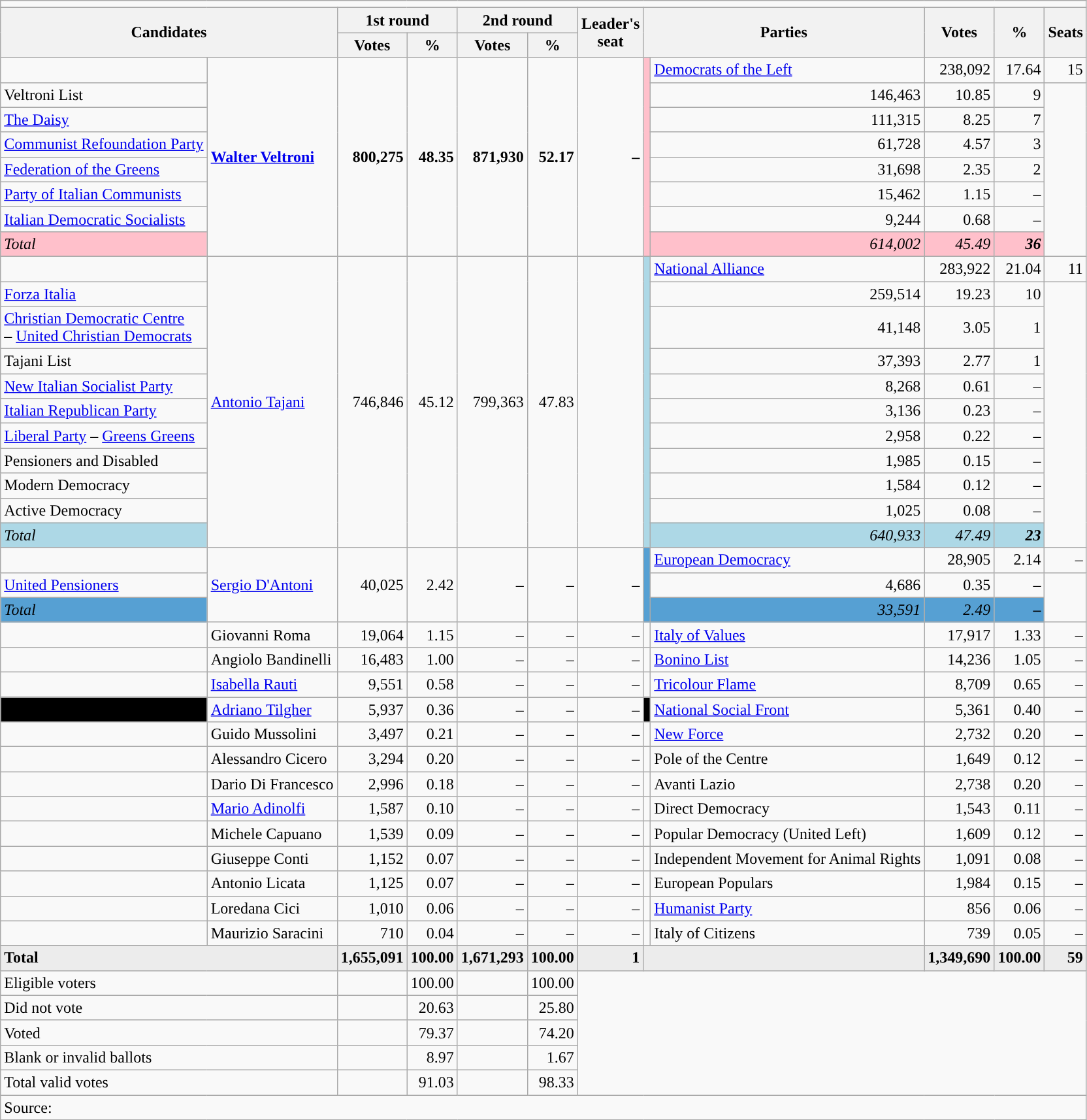<table class="wikitable" style="text-align:left">
<tr>
<td colspan="12"></td>
</tr>
<tr>
<th rowspan=2 colspan="2">Candidates</th>
<th colspan=2>1st round</th>
<th colspan=2>2nd round</th>
<th rowspan=2>Leader's<br>seat</th>
<th rowspan=2 colspan=2>Parties</th>
<th rowspan=2>Votes</th>
<th rowspan=2>%</th>
<th rowspan=2>Seats</th>
</tr>
<tr>
<th>Votes</th>
<th>%</th>
<th>Votes</th>
<th>%</th>
</tr>
<tr>
<td></td>
<td rowspan=8><strong><a href='#'>Walter Veltroni</a></strong></td>
<td rowspan=8 align=right><strong>800,275</strong></td>
<td rowspan=8 align=right><strong>48.35</strong></td>
<td rowspan=8 align=right><strong>871,930</strong></td>
<td rowspan=8 align=right><strong>52.17</strong></td>
<td rowspan=8 align=right><strong>–</strong></td>
<td rowspan=8 bgcolor=pink></td>
<td><a href='#'>Democrats of the Left</a></td>
<td align=right>238,092</td>
<td align=right>17.64</td>
<td align=right>15</td>
</tr>
<tr>
<td>Veltroni List</td>
<td align=right>146,463</td>
<td align=right>10.85</td>
<td align=right>9</td>
</tr>
<tr>
<td><a href='#'>The Daisy</a></td>
<td align=right>111,315</td>
<td align=right>8.25</td>
<td align=right>7</td>
</tr>
<tr>
<td><a href='#'>Communist Refoundation Party</a></td>
<td align=right>61,728</td>
<td align=right>4.57</td>
<td align=right>3</td>
</tr>
<tr>
<td><a href='#'>Federation of the Greens</a></td>
<td align=right>31,698</td>
<td align=right>2.35</td>
<td align=right>2</td>
</tr>
<tr>
<td><a href='#'>Party of Italian Communists</a></td>
<td align=right>15,462</td>
<td align=right>1.15</td>
<td align=right>–</td>
</tr>
<tr>
<td><a href='#'>Italian Democratic Socialists</a></td>
<td align=right>9,244</td>
<td align=right>0.68</td>
<td align=right>–</td>
</tr>
<tr>
<td bgcolor=pink><em>Total</em></td>
<td bgcolor=pink align=right><em>614,002</em></td>
<td bgcolor=pink align=right><em>45.49</em></td>
<td bgcolor=pink align=right><strong><em>36</em></strong></td>
</tr>
<tr>
<td></td>
<td rowspan=11><a href='#'>Antonio Tajani</a></td>
<td rowspan=11 align=right>746,846</td>
<td rowspan=11 align=right>45.12</td>
<td rowspan=11 align=right>799,363</td>
<td rowspan=11 align=right>47.83</td>
<td rowspan=11 align=right></td>
<td rowspan=11 bgcolor=lightblue></td>
<td><a href='#'>National Alliance</a></td>
<td align=right>283,922</td>
<td align=right>21.04</td>
<td align=right>11</td>
</tr>
<tr>
<td><a href='#'>Forza Italia</a></td>
<td align=right>259,514</td>
<td align=right>19.23</td>
<td align=right>10</td>
</tr>
<tr>
<td><a href='#'>Christian Democratic Centre</a> <br>– <a href='#'>United Christian Democrats</a></td>
<td align=right>41,148</td>
<td align=right>3.05</td>
<td align=right>1</td>
</tr>
<tr>
<td>Tajani List</td>
<td align=right>37,393</td>
<td align=right>2.77</td>
<td align=right>1</td>
</tr>
<tr>
<td><a href='#'>New Italian Socialist Party</a></td>
<td align=right>8,268</td>
<td align=right>0.61</td>
<td align=right>–</td>
</tr>
<tr>
<td><a href='#'>Italian Republican Party</a></td>
<td align=right>3,136</td>
<td align=right>0.23</td>
<td align=right>–</td>
</tr>
<tr>
<td><a href='#'>Liberal Party</a> – <a href='#'>Greens Greens</a></td>
<td align=right>2,958</td>
<td align=right>0.22</td>
<td align=right>–</td>
</tr>
<tr>
<td>Pensioners and Disabled</td>
<td align=right>1,985</td>
<td align=right>0.15</td>
<td align=right>–</td>
</tr>
<tr>
<td>Modern Democracy</td>
<td align=right>1,584</td>
<td align=right>0.12</td>
<td align=right>–</td>
</tr>
<tr>
<td>Active Democracy</td>
<td align=right>1,025</td>
<td align=right>0.08</td>
<td align=right>–</td>
</tr>
<tr>
<td bgcolor=lightblue><em>Total</em></td>
<td bgcolor=lightblue align=right><em>640,933</em></td>
<td bgcolor=lightblue align=Right><em>47.49</em></td>
<td bgcolor=lightblue align=right><strong><em>23</em></strong></td>
</tr>
<tr>
<td></td>
<td rowspan=3><a href='#'>Sergio D'Antoni</a></td>
<td rowspan=3 align=right>40,025</td>
<td rowspan=3 align=right>2.42</td>
<td rowspan=3 align=right>–</td>
<td rowspan=3 align=right>–</td>
<td rowspan=3 align=right>–</td>
<td rowspan=3 bgcolor=#56A0D3></td>
<td><a href='#'>European Democracy</a></td>
<td align=right>28,905</td>
<td align=right>2.14</td>
<td align=right>–</td>
</tr>
<tr>
<td><a href='#'>United Pensioners</a></td>
<td align=right>4,686</td>
<td align=right>0.35</td>
<td align=right>–</td>
</tr>
<tr>
<td bgcolor=#56A0D3><em>Total</em></td>
<td bgcolor=#56A0D3 align=right><em>33,591</em></td>
<td bgcolor=#56A0D3 align=right><em>2.49</em></td>
<td bgcolor=#56A0D3 align=right><strong>–</strong></td>
</tr>
<tr>
<td></td>
<td>Giovanni Roma</td>
<td align=right>19,064</td>
<td align=right>1.15</td>
<td align=right>–</td>
<td align=right>–</td>
<td align=right>–</td>
<td></td>
<td><a href='#'>Italy of Values</a></td>
<td align=right>17,917</td>
<td align=right>1.33</td>
<td align=right>–</td>
</tr>
<tr>
<td></td>
<td>Angiolo Bandinelli</td>
<td align=right>16,483</td>
<td align=right>1.00</td>
<td align=right>–</td>
<td align=right>–</td>
<td align=right>–</td>
<td></td>
<td><a href='#'>Bonino List</a></td>
<td align=right>14,236</td>
<td align=right>1.05</td>
<td align=right>–</td>
</tr>
<tr>
<td></td>
<td><a href='#'>Isabella Rauti</a></td>
<td align=right>9,551</td>
<td align=right>0.58</td>
<td align=right>–</td>
<td align=right>–</td>
<td align=right>–</td>
<td></td>
<td><a href='#'>Tricolour Flame</a></td>
<td align=right>8,709</td>
<td align=right>0.65</td>
<td align=right>–</td>
</tr>
<tr>
<td bgcolor=black></td>
<td><a href='#'>Adriano Tilgher</a></td>
<td align=right>5,937</td>
<td align=right>0.36</td>
<td align=right>–</td>
<td align=right>–</td>
<td align=right>–</td>
<td bgcolor=black></td>
<td><a href='#'>National Social Front</a></td>
<td align=right>5,361</td>
<td align=right>0.40</td>
<td align=right>–</td>
</tr>
<tr>
<td></td>
<td>Guido Mussolini</td>
<td align=right>3,497</td>
<td align=right>0.21</td>
<td align=right>–</td>
<td align=right>–</td>
<td align=right>–</td>
<td></td>
<td><a href='#'>New Force</a></td>
<td align=right>2,732</td>
<td align=right>0.20</td>
<td align=right>–</td>
</tr>
<tr>
<td></td>
<td>Alessandro Cicero</td>
<td align=right>3,294</td>
<td align=right>0.20</td>
<td align=right>–</td>
<td align=right>–</td>
<td align=right>–</td>
<td></td>
<td>Pole of the Centre</td>
<td align=right>1,649</td>
<td align=right>0.12</td>
<td align=right>–</td>
</tr>
<tr>
<td></td>
<td>Dario Di Francesco</td>
<td align=right>2,996</td>
<td align=right>0.18</td>
<td align=right>–</td>
<td align=right>–</td>
<td align=right>–</td>
<td></td>
<td>Avanti Lazio</td>
<td align=right>2,738</td>
<td align=right>0.20</td>
<td align=right>–</td>
</tr>
<tr>
<td></td>
<td><a href='#'>Mario Adinolfi</a></td>
<td align=right>1,587</td>
<td align=right>0.10</td>
<td align=right>–</td>
<td align=right>–</td>
<td align=right>–</td>
<td></td>
<td>Direct Democracy</td>
<td align=right>1,543</td>
<td align=right>0.11</td>
<td align=right>–</td>
</tr>
<tr>
<td></td>
<td>Michele Capuano</td>
<td align=right>1,539</td>
<td align=right>0.09</td>
<td align=right>–</td>
<td align=right>–</td>
<td align=right>–</td>
<td></td>
<td>Popular Democracy (United Left)</td>
<td align=right>1,609</td>
<td align=right>0.12</td>
<td align=right>–</td>
</tr>
<tr>
<td></td>
<td>Giuseppe Conti</td>
<td align=right>1,152</td>
<td align=right>0.07</td>
<td align=right>–</td>
<td align=right>–</td>
<td align=right>–</td>
<td></td>
<td>Independent Movement for Animal Rights</td>
<td align=right>1,091</td>
<td align=right>0.08</td>
<td align=right>–</td>
</tr>
<tr>
<td></td>
<td>Antonio Licata</td>
<td align=right>1,125</td>
<td align=right>0.07</td>
<td align=right>–</td>
<td align=right>–</td>
<td align=right>–</td>
<td></td>
<td>European Populars</td>
<td align=right>1,984</td>
<td align=right>0.15</td>
<td align=right>–</td>
</tr>
<tr>
<td></td>
<td>Loredana Cici</td>
<td align=right>1,010</td>
<td align=right>0.06</td>
<td align=right>–</td>
<td align=right>–</td>
<td align=right>–</td>
<td></td>
<td><a href='#'>Humanist Party</a></td>
<td align=right>856</td>
<td align=right>0.06</td>
<td align=right>–</td>
</tr>
<tr>
<td></td>
<td>Maurizio Saracini</td>
<td align=right>710</td>
<td align=right>0.04</td>
<td align=right>–</td>
<td align=right>–</td>
<td align=right>–</td>
<td></td>
<td>Italy of Citizens</td>
<td align=right>739</td>
<td align=right>0.05</td>
<td align=right>–</td>
</tr>
<tr>
</tr>
<tr bgcolor=ececec>
<td colspan="2"><strong>Total</strong></td>
<td align=right><strong>1,655,091</strong></td>
<td align=right><strong>100.00</strong></td>
<td align=right><strong>1,671,293</strong></td>
<td align=right><strong>100.00</strong></td>
<td align=right><strong>1</strong></td>
<td align=right colspan=2></td>
<td align=right><strong>1,349,690</strong></td>
<td align=right><strong>100.00</strong></td>
<td align=right><strong>59</strong></td>
</tr>
<tr>
<td colspan=2>Eligible voters</td>
<td style="text-align: right"></td>
<td style="text-align: right">100.00</td>
<td style="text-align: right"></td>
<td style="text-align: right">100.00</td>
<td rowspan=5 colspan=6></td>
</tr>
<tr>
<td colspan=2>Did not vote</td>
<td style="text-align: right"></td>
<td style="text-align: right">20.63</td>
<td style="text-align: right"></td>
<td style="text-align: right">25.80</td>
</tr>
<tr>
<td colspan=2>Voted</td>
<td style="text-align: right"></td>
<td style="text-align: right">79.37</td>
<td style="text-align: right"></td>
<td style="text-align: right">74.20</td>
</tr>
<tr>
<td colspan=2>Blank or invalid ballots</td>
<td style="text-align: right"></td>
<td style="text-align: right">8.97</td>
<td style="text-align: right"></td>
<td style="text-align: right">1.67</td>
</tr>
<tr>
<td colspan=2>Total valid votes</td>
<td style="text-align: right"></td>
<td style="text-align: right">91.03</td>
<td style="text-align: right"></td>
<td style="text-align: right">98.33</td>
</tr>
<tr>
<td style="text-align:left;" colspan="12">Source: </td>
</tr>
</table>
